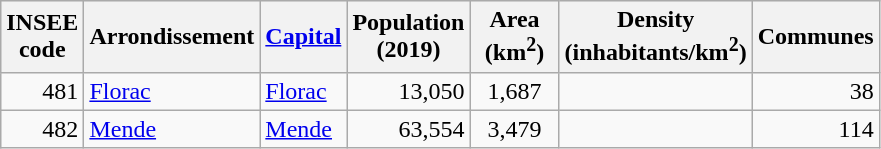<table class="wikitable">
<tr style="background:#efefef;">
<th>INSEE<br>code</th>
<th>Arrondissement</th>
<th><a href='#'>Capital</a></th>
<th>Population<br>(2019)</th>
<th>Area<br>(km<sup>2</sup>)</th>
<th>Density<br>(inhabitants/km<sup>2</sup>)</th>
<th>Communes</th>
</tr>
<tr style="text-align:right;">
<td>481</td>
<td style="text-align:left;"><a href='#'>Florac</a></td>
<td style="text-align:left;"><a href='#'>Florac</a></td>
<td>13,050</td>
<td>  1,687  </td>
<td></td>
<td>38</td>
</tr>
<tr style="text-align:right;">
<td>482</td>
<td style="text-align:left;"><a href='#'>Mende</a></td>
<td style="text-align:left;"><a href='#'>Mende</a></td>
<td>63,554</td>
<td>  3,479  </td>
<td></td>
<td>114</td>
</tr>
</table>
